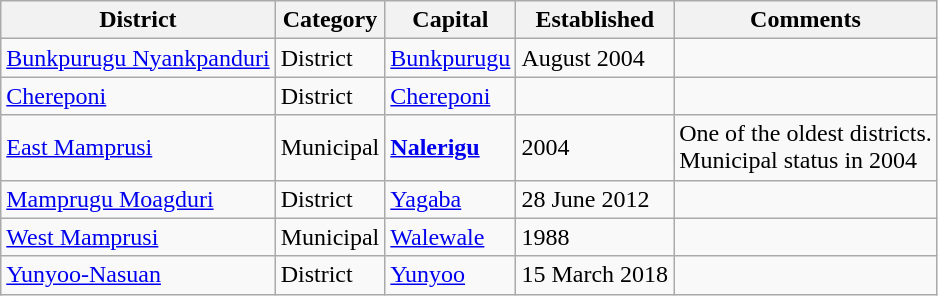<table class="wikitable sortable">
<tr>
<th>District</th>
<th>Category</th>
<th>Capital</th>
<th>Established</th>
<th>Comments</th>
</tr>
<tr>
<td><a href='#'>Bunkpurugu Nyankpanduri</a></td>
<td>District</td>
<td><a href='#'>Bunkpurugu</a></td>
<td>August 2004</td>
<td></td>
</tr>
<tr>
<td><a href='#'>Chereponi</a></td>
<td>District</td>
<td><a href='#'>Chereponi</a></td>
<td></td>
<td></td>
</tr>
<tr>
<td><a href='#'>East Mamprusi</a></td>
<td>Municipal</td>
<td><strong><a href='#'>Nalerigu</a></strong></td>
<td>2004</td>
<td>One of the oldest districts.<br>Municipal status in 2004</td>
</tr>
<tr>
<td><a href='#'>Mamprugu Moagduri</a></td>
<td>District</td>
<td><a href='#'>Yagaba</a></td>
<td>28 June 2012</td>
<td></td>
</tr>
<tr>
<td><a href='#'>West Mamprusi</a></td>
<td>Municipal</td>
<td><a href='#'>Walewale</a></td>
<td>1988</td>
<td></td>
</tr>
<tr>
<td><a href='#'>Yunyoo-Nasuan</a></td>
<td>District</td>
<td><a href='#'>Yunyoo</a></td>
<td>15 March 2018</td>
<td></td>
</tr>
</table>
